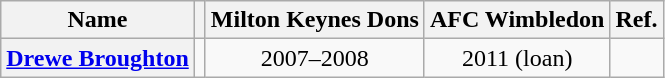<table class="wikitable plainrowheaders">
<tr>
<th scope="col">Name</th>
<th scope="col"></th>
<th scope="col">Milton Keynes Dons</th>
<th scope="col">AFC Wimbledon</th>
<th scope="col">Ref.</th>
</tr>
<tr>
<th scope="row"> <a href='#'>Drewe Broughton</a></th>
<td></td>
<td style="text-align:center;">2007–2008</td>
<td style="text-align:center;">2011 (loan)</td>
<td style="text-align:center;"></td>
</tr>
</table>
